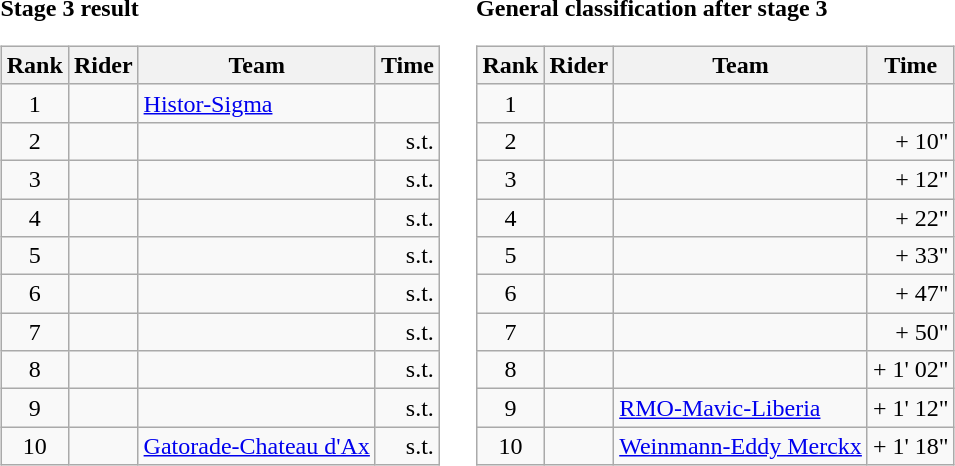<table>
<tr>
<td><strong>Stage 3 result</strong><br><table class="wikitable">
<tr>
<th scope="col">Rank</th>
<th scope="col">Rider</th>
<th scope="col">Team</th>
<th scope="col">Time</th>
</tr>
<tr>
<td style="text-align:center;">1</td>
<td></td>
<td><a href='#'>Histor-Sigma</a></td>
<td style="text-align:right;"></td>
</tr>
<tr>
<td style="text-align:center;">2</td>
<td></td>
<td></td>
<td style="text-align:right;">s.t.</td>
</tr>
<tr>
<td style="text-align:center;">3</td>
<td></td>
<td></td>
<td style="text-align:right;">s.t.</td>
</tr>
<tr>
<td style="text-align:center;">4</td>
<td></td>
<td></td>
<td style="text-align:right;">s.t.</td>
</tr>
<tr>
<td style="text-align:center;">5</td>
<td></td>
<td></td>
<td style="text-align:right;">s.t.</td>
</tr>
<tr>
<td style="text-align:center;">6</td>
<td></td>
<td></td>
<td style="text-align:right;">s.t.</td>
</tr>
<tr>
<td style="text-align:center;">7</td>
<td></td>
<td></td>
<td style="text-align:right;">s.t.</td>
</tr>
<tr>
<td style="text-align:center;">8</td>
<td></td>
<td></td>
<td style="text-align:right;">s.t.</td>
</tr>
<tr>
<td style="text-align:center;">9</td>
<td></td>
<td></td>
<td style="text-align:right;">s.t.</td>
</tr>
<tr>
<td style="text-align:center;">10</td>
<td></td>
<td><a href='#'>Gatorade-Chateau d'Ax</a></td>
<td style="text-align:right;">s.t.</td>
</tr>
</table>
</td>
<td></td>
<td><strong>General classification after stage 3</strong><br><table class="wikitable">
<tr>
<th scope="col">Rank</th>
<th scope="col">Rider</th>
<th scope="col">Team</th>
<th scope="col">Time</th>
</tr>
<tr>
<td style="text-align:center;">1</td>
<td> </td>
<td></td>
<td style="text-align:right;"></td>
</tr>
<tr>
<td style="text-align:center;">2</td>
<td></td>
<td></td>
<td style="text-align:right;">+ 10"</td>
</tr>
<tr>
<td style="text-align:center;">3</td>
<td></td>
<td></td>
<td style="text-align:right;">+ 12"</td>
</tr>
<tr>
<td style="text-align:center;">4</td>
<td></td>
<td></td>
<td style="text-align:right;">+ 22"</td>
</tr>
<tr>
<td style="text-align:center;">5</td>
<td></td>
<td></td>
<td style="text-align:right;">+ 33"</td>
</tr>
<tr>
<td style="text-align:center;">6</td>
<td></td>
<td></td>
<td style="text-align:right;">+ 47"</td>
</tr>
<tr>
<td style="text-align:center;">7</td>
<td></td>
<td></td>
<td style="text-align:right;">+ 50"</td>
</tr>
<tr>
<td style="text-align:center;">8</td>
<td></td>
<td></td>
<td style="text-align:right;">+ 1' 02"</td>
</tr>
<tr>
<td style="text-align:center;">9</td>
<td></td>
<td><a href='#'>RMO-Mavic-Liberia</a></td>
<td style="text-align:right;">+ 1' 12"</td>
</tr>
<tr>
<td style="text-align:center;">10</td>
<td></td>
<td><a href='#'>Weinmann-Eddy Merckx</a></td>
<td style="text-align:right;">+ 1' 18"</td>
</tr>
</table>
</td>
</tr>
</table>
